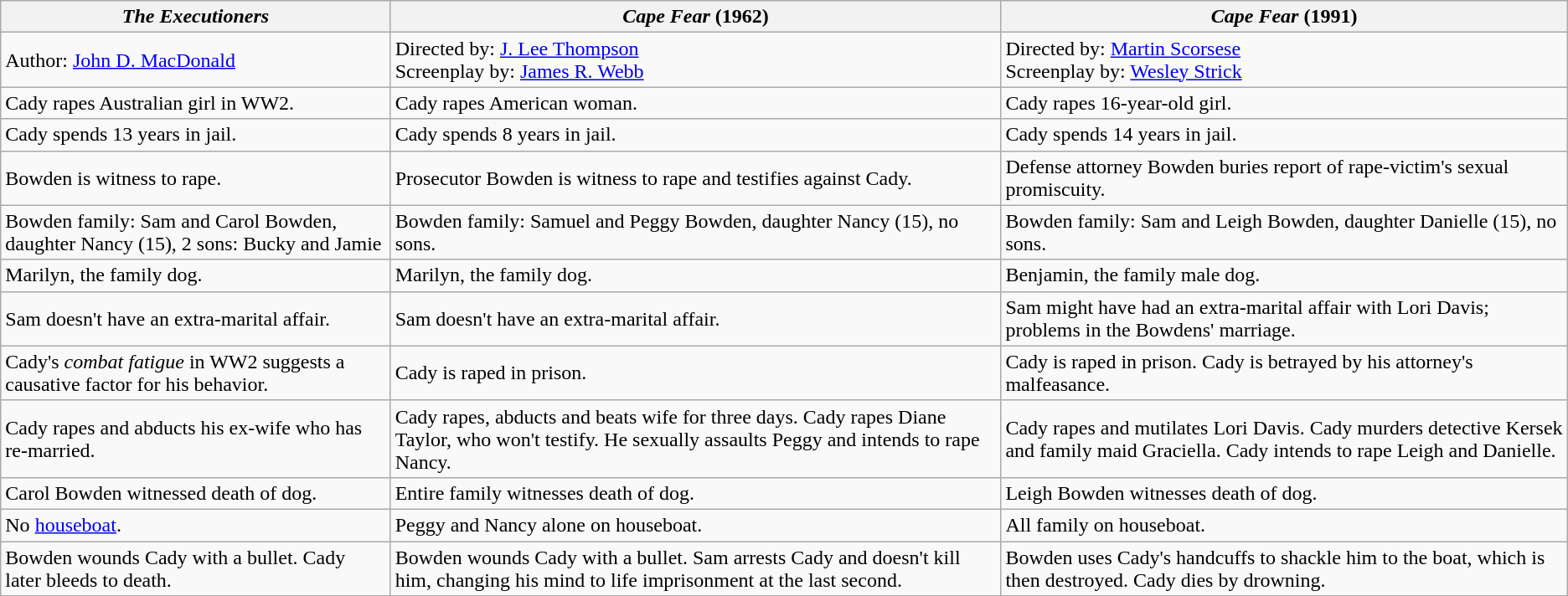<table class="wikitable">
<tr>
<th><em>The Executioners</em></th>
<th><em>Cape Fear</em> (1962)</th>
<th><em>Cape Fear</em> (1991)</th>
</tr>
<tr>
<td>Author: <a href='#'>John D. MacDonald</a></td>
<td>Directed by: <a href='#'>J. Lee Thompson</a> <br> Screenplay by: <a href='#'>James R. Webb</a></td>
<td>Directed by: <a href='#'>Martin Scorsese</a> <br> Screenplay by:	<a href='#'>Wesley Strick</a></td>
</tr>
<tr>
<td>Cady rapes Australian girl in WW2.</td>
<td>Cady rapes American woman.</td>
<td>Cady rapes 16-year-old girl.</td>
</tr>
<tr>
<td>Cady spends 13 years in jail.</td>
<td>Cady spends 8 years in jail.</td>
<td>Cady spends 14 years in jail.</td>
</tr>
<tr>
<td>Bowden is witness to rape.</td>
<td>Prosecutor Bowden is witness to rape and testifies against Cady.</td>
<td>Defense attorney Bowden buries report of rape-victim's sexual promiscuity.</td>
</tr>
<tr>
<td>Bowden family: Sam and Carol Bowden, daughter Nancy (15), 2 sons: Bucky and Jamie</td>
<td>Bowden family: Samuel and Peggy Bowden, daughter Nancy (15), no sons.</td>
<td>Bowden family: Sam and Leigh Bowden, daughter Danielle (15), no sons.</td>
</tr>
<tr>
<td>Marilyn, the family dog.</td>
<td>Marilyn, the family dog.</td>
<td>Benjamin, the family male dog.</td>
</tr>
<tr>
<td>Sam doesn't have an extra-marital affair.</td>
<td>Sam doesn't have an extra-marital affair.</td>
<td>Sam might have had an extra-marital affair with Lori Davis; problems in the Bowdens' marriage.</td>
</tr>
<tr>
<td>Cady's <em>combat fatigue</em> in WW2 suggests a causative factor for his behavior.</td>
<td>Cady is raped in prison.</td>
<td>Cady is raped in prison. Cady is betrayed by his attorney's malfeasance.</td>
</tr>
<tr>
<td>Cady rapes and abducts his ex-wife who has re-married.</td>
<td>Cady rapes, abducts and beats wife for three days. Cady rapes Diane Taylor, who won't testify. He sexually assaults Peggy and intends to rape Nancy.</td>
<td>Cady rapes and mutilates Lori Davis. Cady murders detective Kersek and family maid Graciella. Cady intends to rape Leigh and Danielle.</td>
</tr>
<tr>
<td>Carol Bowden witnessed death of dog.</td>
<td>Entire family witnesses death of dog.</td>
<td>Leigh Bowden witnesses death of dog.</td>
</tr>
<tr>
<td>No <a href='#'>houseboat</a>.</td>
<td>Peggy and Nancy alone on houseboat.</td>
<td>All family on houseboat.</td>
</tr>
<tr>
<td>Bowden wounds Cady with a bullet. Cady later bleeds to death.</td>
<td>Bowden wounds Cady with a bullet. Sam arrests Cady and doesn't kill him, changing his mind to life imprisonment at the last second.</td>
<td>Bowden uses Cady's handcuffs to shackle him to the boat, which is then destroyed. Cady dies by drowning.</td>
</tr>
<tr>
</tr>
</table>
